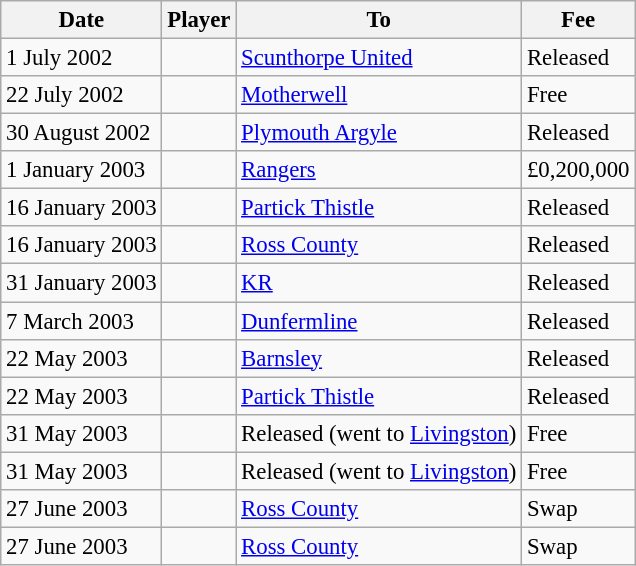<table class="wikitable sortable" style="font-size:95%">
<tr>
<th>Date</th>
<th>Player</th>
<th>To</th>
<th>Fee</th>
</tr>
<tr>
<td>1 July 2002</td>
<td> </td>
<td><a href='#'>Scunthorpe United</a></td>
<td>Released</td>
</tr>
<tr>
<td>22 July 2002</td>
<td> </td>
<td><a href='#'>Motherwell</a></td>
<td>Free</td>
</tr>
<tr>
<td>30 August 2002</td>
<td> </td>
<td><a href='#'>Plymouth Argyle</a></td>
<td>Released</td>
</tr>
<tr>
<td>1 January 2003</td>
<td> </td>
<td><a href='#'>Rangers</a></td>
<td>£0,200,000</td>
</tr>
<tr>
<td>16 January 2003</td>
<td> </td>
<td><a href='#'>Partick Thistle</a></td>
<td>Released</td>
</tr>
<tr>
<td>16 January 2003</td>
<td> </td>
<td><a href='#'>Ross County</a></td>
<td>Released</td>
</tr>
<tr>
<td>31 January 2003</td>
<td> </td>
<td><a href='#'>KR</a></td>
<td>Released</td>
</tr>
<tr>
<td>7 March 2003</td>
<td> </td>
<td><a href='#'>Dunfermline</a></td>
<td>Released</td>
</tr>
<tr>
<td>22 May 2003</td>
<td> </td>
<td><a href='#'>Barnsley</a></td>
<td>Released</td>
</tr>
<tr>
<td>22 May 2003</td>
<td> </td>
<td><a href='#'>Partick Thistle</a></td>
<td>Released</td>
</tr>
<tr>
<td>31 May 2003</td>
<td> </td>
<td>Released (went to <a href='#'>Livingston</a>)</td>
<td>Free</td>
</tr>
<tr>
<td>31 May 2003</td>
<td> </td>
<td>Released (went to <a href='#'>Livingston</a>)</td>
<td>Free</td>
</tr>
<tr>
<td>27 June 2003</td>
<td> </td>
<td><a href='#'>Ross County</a></td>
<td>Swap</td>
</tr>
<tr>
<td>27 June 2003</td>
<td> </td>
<td><a href='#'>Ross County</a></td>
<td>Swap</td>
</tr>
</table>
